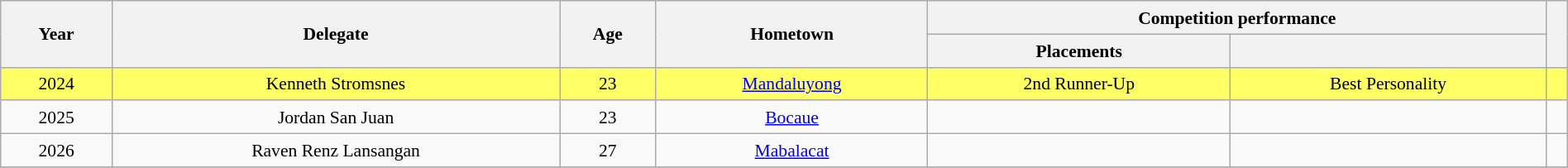<table class="wikitable" style="text-align:center; line-height:20px; font-size:90%; width:100%;">
<tr>
<th rowspan="2">Year</th>
<th rowspan="2">Delegate</th>
<th rowspan="2">Age</th>
<th rowspan="2">Hometown</th>
<th colspan="2">Competition performance</th>
<th rowspan="2"></th>
</tr>
<tr>
<th>Placements</th>
<th></th>
</tr>
<tr style="background-color:#FFFF66">
<td>2024</td>
<td>Kenneth Stromsnes</td>
<td>23</td>
<td><a href='#'>Mandaluyong</a></td>
<td>2nd Runner-Up</td>
<td>Best Personality</td>
<td></td>
</tr>
<tr>
<td>2025</td>
<td>Jordan San Juan</td>
<td>23</td>
<td><a href='#'>Bocaue</a></td>
<td></td>
<td></td>
<td></td>
</tr>
<tr>
<td>2026</td>
<td>Raven Renz Lansangan</td>
<td>27</td>
<td><a href='#'>Mabalacat</a></td>
<td></td>
<td></td>
<td></td>
</tr>
<tr>
</tr>
</table>
